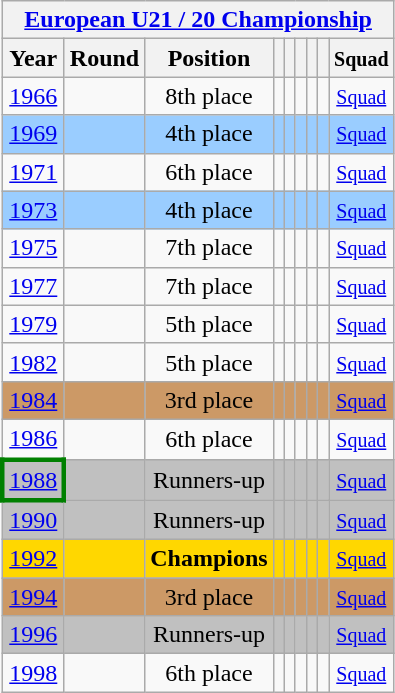<table class="wikitable" style="text-align: center;">
<tr>
<th colspan=9><a href='#'>European U21 / 20 Championship</a></th>
</tr>
<tr>
<th>Year</th>
<th>Round</th>
<th>Position</th>
<th></th>
<th></th>
<th></th>
<th></th>
<th></th>
<th><small>Squad</small></th>
</tr>
<tr>
<td> <a href='#'>1966</a></td>
<td></td>
<td>8th place</td>
<td></td>
<td></td>
<td></td>
<td></td>
<td></td>
<td><small> <a href='#'>Squad</a></small></td>
</tr>
<tr bgcolor=9acdff>
<td> <a href='#'>1969</a></td>
<td></td>
<td>4th place</td>
<td></td>
<td></td>
<td></td>
<td></td>
<td></td>
<td><small> <a href='#'>Squad</a></small></td>
</tr>
<tr>
<td> <a href='#'>1971</a></td>
<td></td>
<td>6th place</td>
<td></td>
<td></td>
<td></td>
<td></td>
<td></td>
<td><small> <a href='#'>Squad</a></small></td>
</tr>
<tr bgcolor=9acdff>
<td> <a href='#'>1973</a></td>
<td></td>
<td>4th place</td>
<td></td>
<td></td>
<td></td>
<td></td>
<td></td>
<td><small> <a href='#'>Squad</a></small></td>
</tr>
<tr>
<td> <a href='#'>1975</a></td>
<td></td>
<td>7th place</td>
<td></td>
<td></td>
<td></td>
<td></td>
<td></td>
<td><small> <a href='#'>Squad</a></small></td>
</tr>
<tr>
<td> <a href='#'>1977</a></td>
<td></td>
<td>7th place</td>
<td></td>
<td></td>
<td></td>
<td></td>
<td></td>
<td><small> <a href='#'>Squad</a></small></td>
</tr>
<tr>
<td> <a href='#'>1979</a></td>
<td></td>
<td>5th place</td>
<td></td>
<td></td>
<td></td>
<td></td>
<td></td>
<td><small> <a href='#'>Squad</a></small></td>
</tr>
<tr>
<td> <a href='#'>1982</a></td>
<td></td>
<td>5th place</td>
<td></td>
<td></td>
<td></td>
<td></td>
<td></td>
<td><small> <a href='#'>Squad</a></small></td>
</tr>
<tr bgcolor=cc9966>
<td> <a href='#'>1984</a></td>
<td></td>
<td>3rd place</td>
<td></td>
<td></td>
<td></td>
<td></td>
<td></td>
<td><small> <a href='#'>Squad</a></small></td>
</tr>
<tr>
<td> <a href='#'>1986</a></td>
<td></td>
<td>6th place</td>
<td></td>
<td></td>
<td></td>
<td></td>
<td></td>
<td><small> <a href='#'>Squad</a></small></td>
</tr>
<tr bgcolor=silver>
<td style="border:3px solid green"> <a href='#'>1988</a></td>
<td></td>
<td>Runners-up</td>
<td></td>
<td></td>
<td></td>
<td></td>
<td></td>
<td><small> <a href='#'>Squad</a></small></td>
</tr>
<tr bgcolor=silver>
<td> <a href='#'>1990</a></td>
<td></td>
<td>Runners-up</td>
<td></td>
<td></td>
<td></td>
<td></td>
<td></td>
<td><small> <a href='#'>Squad</a></small></td>
</tr>
<tr bgcolor=gold>
<td> <a href='#'>1992</a></td>
<td></td>
<td><strong>Champions</strong></td>
<td></td>
<td></td>
<td></td>
<td></td>
<td></td>
<td><small> <a href='#'>Squad</a></small></td>
</tr>
<tr bgcolor=cc9966>
<td> <a href='#'>1994</a></td>
<td></td>
<td>3rd place</td>
<td></td>
<td></td>
<td></td>
<td></td>
<td></td>
<td><small> <a href='#'>Squad</a></small></td>
</tr>
<tr bgcolor=silver>
<td> <a href='#'>1996</a></td>
<td></td>
<td>Runners-up</td>
<td></td>
<td></td>
<td></td>
<td></td>
<td></td>
<td><small> <a href='#'>Squad</a></small></td>
</tr>
<tr>
<td> <a href='#'>1998</a></td>
<td></td>
<td>6th place</td>
<td></td>
<td></td>
<td></td>
<td></td>
<td></td>
<td><small> <a href='#'>Squad</a></small></td>
</tr>
</table>
